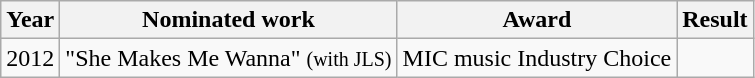<table class="wikitable">
<tr>
<th>Year</th>
<th>Nominated work</th>
<th>Award</th>
<th>Result</th>
</tr>
<tr>
<td>2012</td>
<td>"She Makes Me Wanna" <small>(with JLS)</small></td>
<td>MIC music Industry Choice</td>
<td></td>
</tr>
</table>
